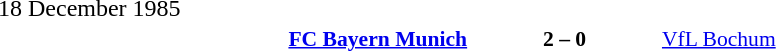<table width=100% cellspacing=1>
<tr>
<th width=25%></th>
<th width=10%></th>
<th width=25%></th>
<th></th>
</tr>
<tr>
<td>18 December 1985</td>
</tr>
<tr style=font-size:90%>
<td align=right><strong><a href='#'>FC Bayern Munich</a></strong></td>
<td align=center><strong>2 – 0</strong></td>
<td><a href='#'>VfL Bochum</a></td>
</tr>
</table>
